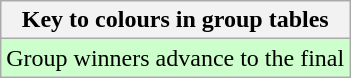<table class="wikitable">
<tr>
<th>Key to colours in group tables</th>
</tr>
<tr bgcolor=#ccffcc>
<td>Group winners advance to the final</td>
</tr>
</table>
